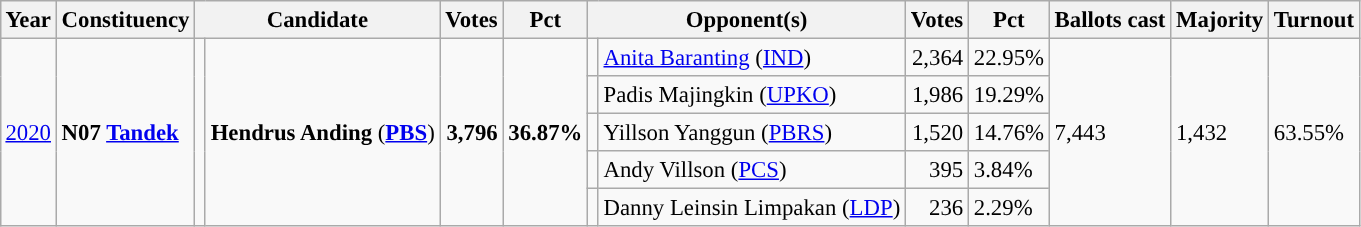<table class="wikitable" style="margin:0.5em ; font-size:95%">
<tr>
<th>Year</th>
<th>Constituency</th>
<th colspan=2>Candidate</th>
<th>Votes</th>
<th>Pct</th>
<th colspan=2>Opponent(s)</th>
<th>Votes</th>
<th>Pct</th>
<th>Ballots cast</th>
<th>Majority</th>
<th>Turnout</th>
</tr>
<tr>
<td rowspan=5><a href='#'>2020</a></td>
<td rowspan=5><strong>N07 <a href='#'>Tandek</a></strong></td>
<td rowspan=5 ></td>
<td rowspan=5><strong>Hendrus Anding</strong> (<a href='#'><strong>PBS</strong></a>)</td>
<td rowspan=5 align="right"><strong>3,796</strong></td>
<td rowspan=5><strong>36.87%</strong></td>
<td></td>
<td><a href='#'>Anita Baranting</a> (<a href='#'>IND</a>)</td>
<td align="right">2,364</td>
<td>22.95%</td>
<td rowspan=5>7,443</td>
<td rowspan=5>1,432</td>
<td rowspan=5>63.55%</td>
</tr>
<tr>
<td></td>
<td>Padis Majingkin (<a href='#'>UPKO</a>)</td>
<td align="right">1,986</td>
<td>19.29%</td>
</tr>
<tr>
<td></td>
<td>Yillson Yanggun (<a href='#'>PBRS</a>)</td>
<td align="right">1,520</td>
<td>14.76%</td>
</tr>
<tr>
<td></td>
<td>Andy Villson (<a href='#'>PCS</a>)</td>
<td align="right">395</td>
<td>3.84%</td>
</tr>
<tr>
<td bgcolor=></td>
<td>Danny Leinsin Limpakan (<a href='#'>LDP</a>)</td>
<td align="right">236</td>
<td>2.29%</td>
</tr>
</table>
